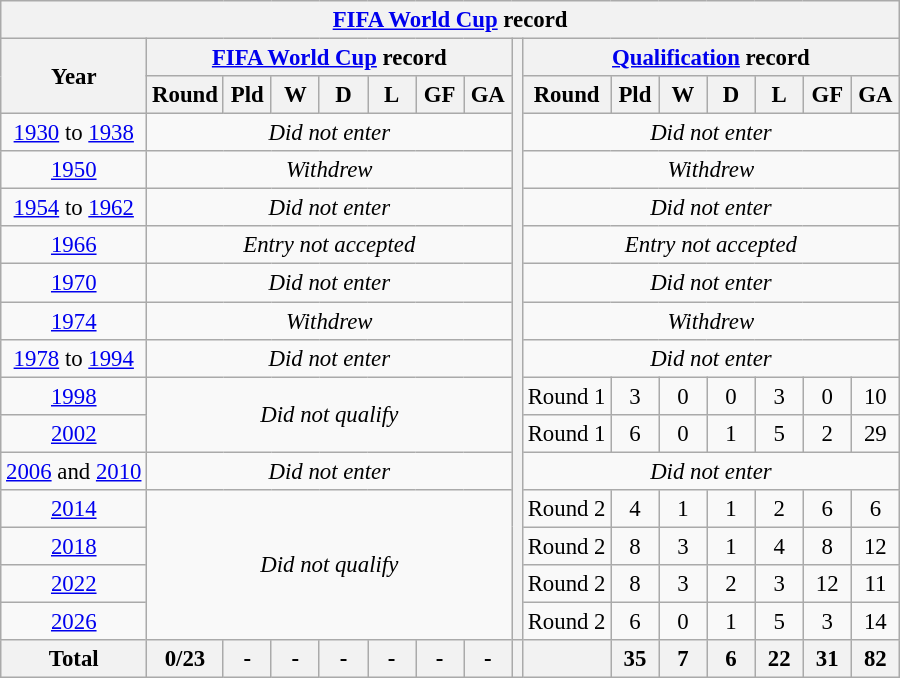<table class="wikitable" style="text-align: center; font-size:95%">
<tr>
<th colspan=16><a href='#'>FIFA World Cup</a> record</th>
</tr>
<tr>
<th rowspan=2>Year</th>
<th colspan=7><a href='#'>FIFA World Cup</a> record</th>
<th rowspan=16></th>
<th colspan=7><a href='#'>Qualification</a> record</th>
</tr>
<tr>
<th>Round</th>
<th width=25>Pld</th>
<th width=25>W</th>
<th width=25>D</th>
<th width=25>L</th>
<th width=25>GF</th>
<th width=25>GA</th>
<th>Round</th>
<th width=25>Pld</th>
<th width=25>W</th>
<th width=25>D</th>
<th width=25>L</th>
<th width=25>GF</th>
<th width=25>GA</th>
</tr>
<tr>
<td> <a href='#'>1930</a> to  <a href='#'>1938</a></td>
<td colspan=7><em>Did not enter</em></td>
<td colspan=7><em>Did not enter</em></td>
</tr>
<tr>
<td> <a href='#'>1950</a></td>
<td colspan=7><em>Withdrew</em></td>
<td colspan=7><em>Withdrew</em></td>
</tr>
<tr>
<td> <a href='#'>1954</a> to  <a href='#'>1962</a></td>
<td colspan=7><em>Did not enter</em></td>
<td colspan=7><em>Did not enter</em></td>
</tr>
<tr>
<td> <a href='#'>1966</a></td>
<td colspan=7><em>Entry not accepted</em></td>
<td colspan=7><em>Entry not accepted</em></td>
</tr>
<tr>
<td> <a href='#'>1970</a></td>
<td colspan=7><em>Did not enter</em></td>
<td colspan=7><em>Did not enter</em></td>
</tr>
<tr>
<td> <a href='#'>1974</a></td>
<td colspan=7><em>Withdrew</em></td>
<td colspan=7><em>Withdrew</em></td>
</tr>
<tr>
<td> <a href='#'>1978</a> to  <a href='#'>1994</a></td>
<td colspan=7><em>Did not enter</em></td>
<td colspan=7><em>Did not enter</em></td>
</tr>
<tr>
<td> <a href='#'>1998</a></td>
<td colspan=7 rowspan=2><em>Did not qualify</em></td>
<td>Round 1</td>
<td>3</td>
<td>0</td>
<td>0</td>
<td>3</td>
<td>0</td>
<td>10</td>
</tr>
<tr>
<td>  <a href='#'>2002</a></td>
<td>Round 1</td>
<td>6</td>
<td>0</td>
<td>1</td>
<td>5</td>
<td>2</td>
<td>29</td>
</tr>
<tr>
<td> <a href='#'>2006</a> and  <a href='#'>2010</a></td>
<td colspan=7><em>Did not enter</em></td>
<td colspan=7><em>Did not enter</em></td>
</tr>
<tr>
<td> <a href='#'>2014</a></td>
<td colspan="7" rowspan="4"><em>Did not qualify</em></td>
<td>Round 2</td>
<td>4</td>
<td>1</td>
<td>1</td>
<td>2</td>
<td>6</td>
<td>6</td>
</tr>
<tr>
<td> <a href='#'>2018</a></td>
<td>Round 2</td>
<td>8</td>
<td>3</td>
<td>1</td>
<td>4</td>
<td>8</td>
<td>12</td>
</tr>
<tr>
<td> <a href='#'>2022</a></td>
<td>Round 2</td>
<td>8</td>
<td>3</td>
<td>2</td>
<td>3</td>
<td>12</td>
<td>11</td>
</tr>
<tr>
<td>    <a href='#'>2026</a></td>
<td>Round 2</td>
<td>6</td>
<td>0</td>
<td>1</td>
<td>5</td>
<td>3</td>
<td>14</td>
</tr>
<tr>
<th><strong>Total</strong></th>
<th><strong>0/23</strong></th>
<th><strong>-</strong></th>
<th><strong>-</strong></th>
<th><strong>-</strong></th>
<th><strong>-</strong></th>
<th><strong>-</strong></th>
<th><strong>-</strong></th>
<th></th>
<th></th>
<th>35</th>
<th><strong>7</strong></th>
<th>6</th>
<th>22</th>
<th>31</th>
<th>82</th>
</tr>
</table>
